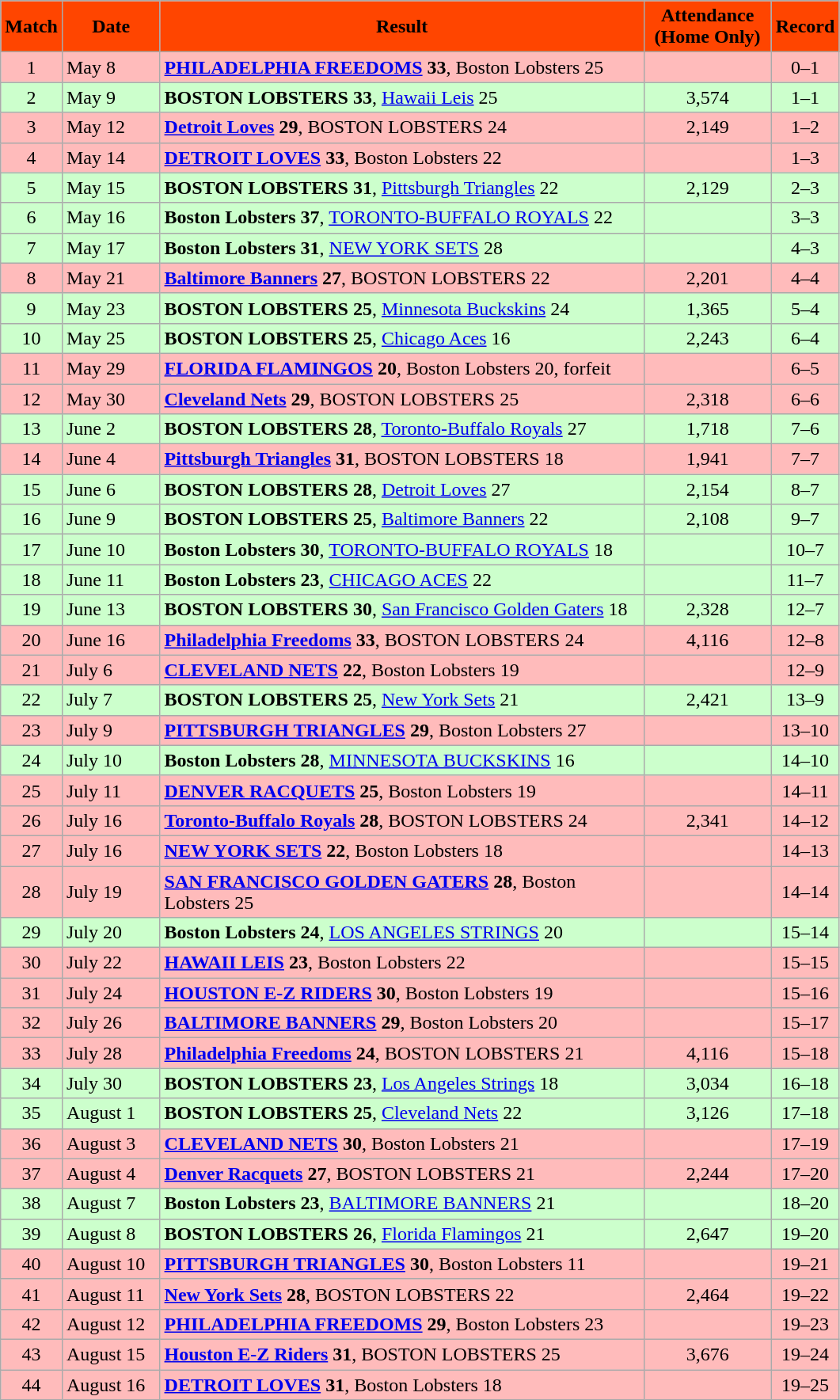<table class="wikitable" style="text-align:left">
<tr>
<th style="background:#FF4500;" width="25px">Match</th>
<th style="background:#FF4500;" width="75px">Date</th>
<th style="background:#FF4500;" width="400px">Result</th>
<th style="background:#FF4500;" width="100px">Attendance<br>(Home Only)</th>
<th style="background:#FF4500;" width="25px">Record</th>
</tr>
<tr bgcolor="FFBBBB">
<td style="text-align:center">1</td>
<td>May 8</td>
<td><strong><a href='#'>PHILADELPHIA FREEDOMS</a> 33</strong>, Boston Lobsters 25</td>
<td></td>
<td style="text-align:center">0–1</td>
</tr>
<tr bgcolor="CCFFCC">
<td style="text-align:center">2</td>
<td>May 9</td>
<td><strong>BOSTON LOBSTERS 33</strong>, <a href='#'>Hawaii Leis</a> 25</td>
<td style="text-align:center">3,574</td>
<td style="text-align:center">1–1</td>
</tr>
<tr bgcolor="FFBBBB">
<td style="text-align:center">3</td>
<td>May 12</td>
<td><strong><a href='#'>Detroit Loves</a> 29</strong>, BOSTON LOBSTERS 24</td>
<td style="text-align:center">2,149</td>
<td style="text-align:center">1–2</td>
</tr>
<tr bgcolor="FFBBBB">
<td style="text-align:center">4</td>
<td>May 14</td>
<td><strong><a href='#'>DETROIT LOVES</a> 33</strong>, Boston Lobsters 22</td>
<td></td>
<td style="text-align:center">1–3</td>
</tr>
<tr bgcolor="CCFFCC">
<td style="text-align:center">5</td>
<td>May 15</td>
<td><strong>BOSTON LOBSTERS 31</strong>, <a href='#'>Pittsburgh Triangles</a> 22</td>
<td style="text-align:center">2,129</td>
<td style="text-align:center">2–3</td>
</tr>
<tr bgcolor="CCFFCC">
<td style="text-align:center">6</td>
<td>May 16</td>
<td><strong>Boston Lobsters 37</strong>, <a href='#'>TORONTO-BUFFALO ROYALS</a> 22</td>
<td></td>
<td style="text-align:center">3–3</td>
</tr>
<tr bgcolor="CCFFCC">
<td style="text-align:center">7</td>
<td>May 17</td>
<td><strong>Boston Lobsters 31</strong>, <a href='#'>NEW YORK SETS</a> 28</td>
<td></td>
<td style="text-align:center">4–3</td>
</tr>
<tr bgcolor="FFBBBB">
<td style="text-align:center">8</td>
<td>May 21</td>
<td><strong><a href='#'>Baltimore Banners</a> 27</strong>, BOSTON LOBSTERS 22</td>
<td style="text-align:center">2,201</td>
<td style="text-align:center">4–4</td>
</tr>
<tr bgcolor="CCFFCC">
<td style="text-align:center">9</td>
<td>May 23</td>
<td><strong>BOSTON LOBSTERS 25</strong>, <a href='#'>Minnesota Buckskins</a> 24</td>
<td style="text-align:center">1,365</td>
<td style="text-align:center">5–4</td>
</tr>
<tr bgcolor="CCFFCC">
<td style="text-align:center">10</td>
<td>May 25</td>
<td><strong>BOSTON LOBSTERS 25</strong>, <a href='#'>Chicago Aces</a> 16</td>
<td style="text-align:center">2,243</td>
<td style="text-align:center">6–4</td>
</tr>
<tr bgcolor="FFBBBB">
<td style="text-align:center">11</td>
<td>May 29</td>
<td><strong><a href='#'>FLORIDA FLAMINGOS</a> 20</strong>, Boston Lobsters 20, forfeit</td>
<td></td>
<td style="text-align:center">6–5</td>
</tr>
<tr bgcolor="FFBBBB">
<td style="text-align:center">12</td>
<td>May 30</td>
<td><strong><a href='#'>Cleveland Nets</a> 29</strong>, BOSTON LOBSTERS 25</td>
<td style="text-align:center">2,318</td>
<td style="text-align:center">6–6</td>
</tr>
<tr bgcolor="CCFFCC">
<td style="text-align:center">13</td>
<td>June 2</td>
<td><strong>BOSTON LOBSTERS 28</strong>, <a href='#'>Toronto-Buffalo Royals</a> 27</td>
<td style="text-align:center">1,718</td>
<td style="text-align:center">7–6</td>
</tr>
<tr bgcolor="FFBBBB">
<td style="text-align:center">14</td>
<td>June 4</td>
<td><strong><a href='#'>Pittsburgh Triangles</a> 31</strong>, BOSTON LOBSTERS 18</td>
<td style="text-align:center">1,941</td>
<td style="text-align:center">7–7</td>
</tr>
<tr bgcolor="CCFFCC">
<td style="text-align:center">15</td>
<td>June 6</td>
<td><strong>BOSTON LOBSTERS 28</strong>, <a href='#'>Detroit Loves</a> 27</td>
<td style="text-align:center">2,154</td>
<td style="text-align:center">8–7</td>
</tr>
<tr bgcolor="CCFFCC">
<td style="text-align:center">16</td>
<td>June 9</td>
<td><strong>BOSTON LOBSTERS 25</strong>, <a href='#'>Baltimore Banners</a> 22</td>
<td style="text-align:center">2,108</td>
<td style="text-align:center">9–7</td>
</tr>
<tr bgcolor="CCFFCC">
<td style="text-align:center">17</td>
<td>June 10</td>
<td><strong>Boston Lobsters 30</strong>, <a href='#'>TORONTO-BUFFALO ROYALS</a> 18</td>
<td></td>
<td style="text-align:center">10–7</td>
</tr>
<tr bgcolor="CCFFCC">
<td style="text-align:center">18</td>
<td>June 11</td>
<td><strong>Boston Lobsters 23</strong>, <a href='#'>CHICAGO ACES</a> 22</td>
<td></td>
<td style="text-align:center">11–7</td>
</tr>
<tr bgcolor="CCFFCC">
<td style="text-align:center">19</td>
<td>June 13</td>
<td><strong>BOSTON LOBSTERS 30</strong>, <a href='#'>San Francisco Golden Gaters</a> 18</td>
<td style="text-align:center">2,328</td>
<td style="text-align:center">12–7</td>
</tr>
<tr bgcolor="FFBBBB">
<td style="text-align:center">20</td>
<td>June 16</td>
<td><strong><a href='#'>Philadelphia Freedoms</a> 33</strong>, BOSTON LOBSTERS 24</td>
<td style="text-align:center">4,116</td>
<td style="text-align:center">12–8</td>
</tr>
<tr bgcolor="FFBBBB">
<td style="text-align:center">21</td>
<td>July 6</td>
<td><strong><a href='#'>CLEVELAND NETS</a> 22</strong>, Boston Lobsters 19</td>
<td></td>
<td style="text-align:center">12–9</td>
</tr>
<tr bgcolor="CCFFCC">
<td style="text-align:center">22</td>
<td>July 7</td>
<td><strong>BOSTON LOBSTERS 25</strong>, <a href='#'>New York Sets</a> 21</td>
<td style="text-align:center">2,421</td>
<td style="text-align:center">13–9</td>
</tr>
<tr bgcolor="FFBBBB">
<td style="text-align:center">23</td>
<td>July 9</td>
<td><strong><a href='#'>PITTSBURGH TRIANGLES</a> 29</strong>, Boston Lobsters 27</td>
<td></td>
<td style="text-align:center">13–10</td>
</tr>
<tr bgcolor="CCFFCC">
<td style="text-align:center">24</td>
<td>July 10</td>
<td><strong>Boston Lobsters 28</strong>, <a href='#'>MINNESOTA BUCKSKINS</a> 16</td>
<td></td>
<td style="text-align:center">14–10</td>
</tr>
<tr bgcolor="FFBBBB">
<td style="text-align:center">25</td>
<td>July 11</td>
<td><strong><a href='#'>DENVER RACQUETS</a> 25</strong>, Boston Lobsters 19</td>
<td></td>
<td style="text-align:center">14–11</td>
</tr>
<tr bgcolor="FFBBBB">
<td style="text-align:center">26</td>
<td>July 16</td>
<td><strong><a href='#'>Toronto-Buffalo Royals</a> 28</strong>, BOSTON LOBSTERS 24</td>
<td style="text-align:center">2,341</td>
<td style="text-align:center">14–12</td>
</tr>
<tr bgcolor="FFBBBB">
<td style="text-align:center">27</td>
<td>July 16</td>
<td><strong><a href='#'>NEW YORK SETS</a> 22</strong>, Boston Lobsters 18</td>
<td></td>
<td style="text-align:center">14–13</td>
</tr>
<tr bgcolor="FFBBBB">
<td style="text-align:center">28</td>
<td>July 19</td>
<td><strong><a href='#'>SAN FRANCISCO GOLDEN GATERS</a> 28</strong>, Boston Lobsters 25</td>
<td></td>
<td style="text-align:center">14–14</td>
</tr>
<tr bgcolor="CCFFCC">
<td style="text-align:center">29</td>
<td>July 20</td>
<td><strong>Boston Lobsters 24</strong>, <a href='#'>LOS ANGELES STRINGS</a> 20</td>
<td></td>
<td style="text-align:center">15–14</td>
</tr>
<tr bgcolor="FFBBBB">
<td style="text-align:center">30</td>
<td>July 22</td>
<td><strong><a href='#'>HAWAII LEIS</a> 23</strong>, Boston Lobsters 22</td>
<td></td>
<td style="text-align:center">15–15</td>
</tr>
<tr bgcolor="FFBBBB">
<td style="text-align:center">31</td>
<td>July 24</td>
<td><strong><a href='#'>HOUSTON E-Z RIDERS</a> 30</strong>, Boston Lobsters 19</td>
<td></td>
<td style="text-align:center">15–16</td>
</tr>
<tr bgcolor="FFBBBB">
<td style="text-align:center">32</td>
<td>July 26</td>
<td><strong><a href='#'>BALTIMORE BANNERS</a> 29</strong>, Boston Lobsters 20</td>
<td></td>
<td style="text-align:center">15–17</td>
</tr>
<tr bgcolor="FFBBBB">
<td style="text-align:center">33</td>
<td>July 28</td>
<td><strong><a href='#'>Philadelphia Freedoms</a> 24</strong>, BOSTON LOBSTERS 21</td>
<td style="text-align:center">4,116</td>
<td style="text-align:center">15–18</td>
</tr>
<tr bgcolor="CCFFCC">
<td style="text-align:center">34</td>
<td>July 30</td>
<td><strong>BOSTON LOBSTERS 23</strong>, <a href='#'>Los Angeles Strings</a> 18</td>
<td style="text-align:center">3,034</td>
<td style="text-align:center">16–18</td>
</tr>
<tr bgcolor="CCFFCC">
<td style="text-align:center">35</td>
<td>August 1</td>
<td><strong>BOSTON LOBSTERS 25</strong>, <a href='#'>Cleveland Nets</a> 22</td>
<td style="text-align:center">3,126</td>
<td style="text-align:center">17–18</td>
</tr>
<tr bgcolor="FFBBBB">
<td style="text-align:center">36</td>
<td>August 3</td>
<td><strong><a href='#'>CLEVELAND NETS</a> 30</strong>, Boston Lobsters 21</td>
<td></td>
<td style="text-align:center">17–19</td>
</tr>
<tr bgcolor="FFBBBB">
<td style="text-align:center">37</td>
<td>August 4</td>
<td><strong><a href='#'>Denver Racquets</a> 27</strong>, BOSTON LOBSTERS 21</td>
<td style="text-align:center">2,244</td>
<td style="text-align:center">17–20</td>
</tr>
<tr bgcolor="CCFFCC">
<td style="text-align:center">38</td>
<td>August 7</td>
<td><strong>Boston Lobsters 23</strong>, <a href='#'>BALTIMORE BANNERS</a> 21</td>
<td></td>
<td style="text-align:center">18–20</td>
</tr>
<tr bgcolor="CCFFCC">
<td style="text-align:center">39</td>
<td>August 8</td>
<td><strong>BOSTON LOBSTERS 26</strong>, <a href='#'>Florida Flamingos</a> 21</td>
<td style="text-align:center">2,647</td>
<td style="text-align:center">19–20</td>
</tr>
<tr bgcolor="FFBBBB">
<td style="text-align:center">40</td>
<td>August 10</td>
<td><strong><a href='#'>PITTSBURGH TRIANGLES</a> 30</strong>, Boston Lobsters 11</td>
<td></td>
<td style="text-align:center">19–21</td>
</tr>
<tr bgcolor="FFBBBB">
<td style="text-align:center">41</td>
<td>August 11</td>
<td><strong><a href='#'>New York Sets</a> 28</strong>, BOSTON LOBSTERS 22</td>
<td style="text-align:center">2,464</td>
<td style="text-align:center">19–22</td>
</tr>
<tr bgcolor="FFBBBB">
<td style="text-align:center">42</td>
<td>August 12</td>
<td><strong><a href='#'>PHILADELPHIA FREEDOMS</a> 29</strong>, Boston Lobsters 23</td>
<td></td>
<td style="text-align:center">19–23</td>
</tr>
<tr bgcolor="FFBBBB">
<td style="text-align:center">43</td>
<td>August 15</td>
<td><strong><a href='#'>Houston E-Z Riders</a> 31</strong>, BOSTON LOBSTERS 25</td>
<td style="text-align:center">3,676</td>
<td style="text-align:center">19–24</td>
</tr>
<tr bgcolor="FFBBBB">
<td style="text-align:center">44</td>
<td>August 16</td>
<td><strong><a href='#'>DETROIT LOVES</a> 31</strong>, Boston Lobsters 18</td>
<td></td>
<td style="text-align:center">19–25</td>
</tr>
</table>
